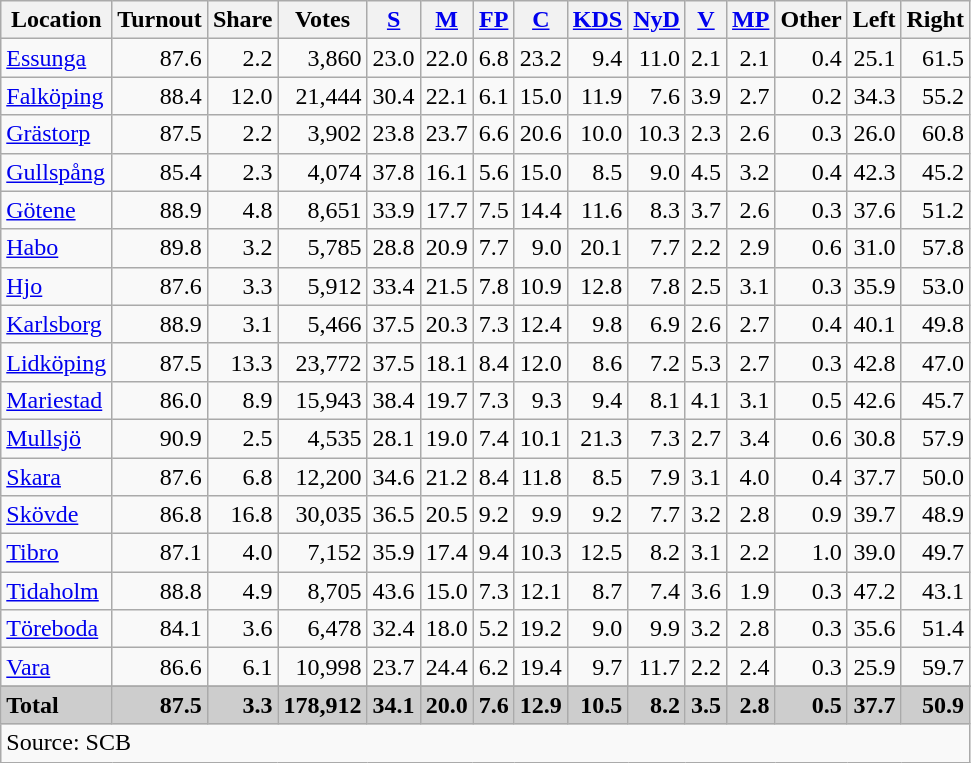<table class="wikitable sortable" style=text-align:right>
<tr>
<th>Location</th>
<th>Turnout</th>
<th>Share</th>
<th>Votes</th>
<th><a href='#'>S</a></th>
<th><a href='#'>M</a></th>
<th><a href='#'>FP</a></th>
<th><a href='#'>C</a></th>
<th><a href='#'>KDS</a></th>
<th><a href='#'>NyD</a></th>
<th><a href='#'>V</a></th>
<th><a href='#'>MP</a></th>
<th>Other</th>
<th>Left</th>
<th>Right</th>
</tr>
<tr>
<td align=left><a href='#'>Essunga</a></td>
<td>87.6</td>
<td>2.2</td>
<td>3,860</td>
<td>23.0</td>
<td>22.0</td>
<td>6.8</td>
<td>23.2</td>
<td>9.4</td>
<td>11.0</td>
<td>2.1</td>
<td>2.1</td>
<td>0.4</td>
<td>25.1</td>
<td>61.5</td>
</tr>
<tr>
<td align=left><a href='#'>Falköping</a></td>
<td>88.4</td>
<td>12.0</td>
<td>21,444</td>
<td>30.4</td>
<td>22.1</td>
<td>6.1</td>
<td>15.0</td>
<td>11.9</td>
<td>7.6</td>
<td>3.9</td>
<td>2.7</td>
<td>0.2</td>
<td>34.3</td>
<td>55.2</td>
</tr>
<tr>
<td align=left><a href='#'>Grästorp</a></td>
<td>87.5</td>
<td>2.2</td>
<td>3,902</td>
<td>23.8</td>
<td>23.7</td>
<td>6.6</td>
<td>20.6</td>
<td>10.0</td>
<td>10.3</td>
<td>2.3</td>
<td>2.6</td>
<td>0.3</td>
<td>26.0</td>
<td>60.8</td>
</tr>
<tr>
<td align=left><a href='#'>Gullspång</a></td>
<td>85.4</td>
<td>2.3</td>
<td>4,074</td>
<td>37.8</td>
<td>16.1</td>
<td>5.6</td>
<td>15.0</td>
<td>8.5</td>
<td>9.0</td>
<td>4.5</td>
<td>3.2</td>
<td>0.4</td>
<td>42.3</td>
<td>45.2</td>
</tr>
<tr>
<td align=left><a href='#'>Götene</a></td>
<td>88.9</td>
<td>4.8</td>
<td>8,651</td>
<td>33.9</td>
<td>17.7</td>
<td>7.5</td>
<td>14.4</td>
<td>11.6</td>
<td>8.3</td>
<td>3.7</td>
<td>2.6</td>
<td>0.3</td>
<td>37.6</td>
<td>51.2</td>
</tr>
<tr>
<td align=left><a href='#'>Habo</a></td>
<td>89.8</td>
<td>3.2</td>
<td>5,785</td>
<td>28.8</td>
<td>20.9</td>
<td>7.7</td>
<td>9.0</td>
<td>20.1</td>
<td>7.7</td>
<td>2.2</td>
<td>2.9</td>
<td>0.6</td>
<td>31.0</td>
<td>57.8</td>
</tr>
<tr>
<td align=left><a href='#'>Hjo</a></td>
<td>87.6</td>
<td>3.3</td>
<td>5,912</td>
<td>33.4</td>
<td>21.5</td>
<td>7.8</td>
<td>10.9</td>
<td>12.8</td>
<td>7.8</td>
<td>2.5</td>
<td>3.1</td>
<td>0.3</td>
<td>35.9</td>
<td>53.0</td>
</tr>
<tr>
<td align=left><a href='#'>Karlsborg</a></td>
<td>88.9</td>
<td>3.1</td>
<td>5,466</td>
<td>37.5</td>
<td>20.3</td>
<td>7.3</td>
<td>12.4</td>
<td>9.8</td>
<td>6.9</td>
<td>2.6</td>
<td>2.7</td>
<td>0.4</td>
<td>40.1</td>
<td>49.8</td>
</tr>
<tr>
<td align=left><a href='#'>Lidköping</a></td>
<td>87.5</td>
<td>13.3</td>
<td>23,772</td>
<td>37.5</td>
<td>18.1</td>
<td>8.4</td>
<td>12.0</td>
<td>8.6</td>
<td>7.2</td>
<td>5.3</td>
<td>2.7</td>
<td>0.3</td>
<td>42.8</td>
<td>47.0</td>
</tr>
<tr>
<td align=left><a href='#'>Mariestad</a></td>
<td>86.0</td>
<td>8.9</td>
<td>15,943</td>
<td>38.4</td>
<td>19.7</td>
<td>7.3</td>
<td>9.3</td>
<td>9.4</td>
<td>8.1</td>
<td>4.1</td>
<td>3.1</td>
<td>0.5</td>
<td>42.6</td>
<td>45.7</td>
</tr>
<tr>
<td align=left><a href='#'>Mullsjö</a></td>
<td>90.9</td>
<td>2.5</td>
<td>4,535</td>
<td>28.1</td>
<td>19.0</td>
<td>7.4</td>
<td>10.1</td>
<td>21.3</td>
<td>7.3</td>
<td>2.7</td>
<td>3.4</td>
<td>0.6</td>
<td>30.8</td>
<td>57.9</td>
</tr>
<tr>
<td align=left><a href='#'>Skara</a></td>
<td>87.6</td>
<td>6.8</td>
<td>12,200</td>
<td>34.6</td>
<td>21.2</td>
<td>8.4</td>
<td>11.8</td>
<td>8.5</td>
<td>7.9</td>
<td>3.1</td>
<td>4.0</td>
<td>0.4</td>
<td>37.7</td>
<td>50.0</td>
</tr>
<tr>
<td align=left><a href='#'>Skövde</a></td>
<td>86.8</td>
<td>16.8</td>
<td>30,035</td>
<td>36.5</td>
<td>20.5</td>
<td>9.2</td>
<td>9.9</td>
<td>9.2</td>
<td>7.7</td>
<td>3.2</td>
<td>2.8</td>
<td>0.9</td>
<td>39.7</td>
<td>48.9</td>
</tr>
<tr>
<td align=left><a href='#'>Tibro</a></td>
<td>87.1</td>
<td>4.0</td>
<td>7,152</td>
<td>35.9</td>
<td>17.4</td>
<td>9.4</td>
<td>10.3</td>
<td>12.5</td>
<td>8.2</td>
<td>3.1</td>
<td>2.2</td>
<td>1.0</td>
<td>39.0</td>
<td>49.7</td>
</tr>
<tr>
<td align=left><a href='#'>Tidaholm</a></td>
<td>88.8</td>
<td>4.9</td>
<td>8,705</td>
<td>43.6</td>
<td>15.0</td>
<td>7.3</td>
<td>12.1</td>
<td>8.7</td>
<td>7.4</td>
<td>3.6</td>
<td>1.9</td>
<td>0.3</td>
<td>47.2</td>
<td>43.1</td>
</tr>
<tr>
<td align=left><a href='#'>Töreboda</a></td>
<td>84.1</td>
<td>3.6</td>
<td>6,478</td>
<td>32.4</td>
<td>18.0</td>
<td>5.2</td>
<td>19.2</td>
<td>9.0</td>
<td>9.9</td>
<td>3.2</td>
<td>2.8</td>
<td>0.3</td>
<td>35.6</td>
<td>51.4</td>
</tr>
<tr>
<td align=left><a href='#'>Vara</a></td>
<td>86.6</td>
<td>6.1</td>
<td>10,998</td>
<td>23.7</td>
<td>24.4</td>
<td>6.2</td>
<td>19.4</td>
<td>9.7</td>
<td>11.7</td>
<td>2.2</td>
<td>2.4</td>
<td>0.3</td>
<td>25.9</td>
<td>59.7</td>
</tr>
<tr>
</tr>
<tr style="background:#CDCDCD;">
<td align=left><strong>Total</strong></td>
<td><strong>87.5</strong></td>
<td><strong>3.3</strong></td>
<td><strong>178,912</strong></td>
<td><strong>34.1</strong></td>
<td><strong>20.0</strong></td>
<td><strong>7.6</strong></td>
<td><strong>12.9</strong></td>
<td><strong>10.5</strong></td>
<td><strong>8.2</strong></td>
<td><strong>3.5</strong></td>
<td><strong>2.8</strong></td>
<td><strong>0.5</strong></td>
<td><strong>37.7</strong></td>
<td><strong>50.9</strong></td>
</tr>
<tr>
<td align=left colspan=15>Source: SCB </td>
</tr>
</table>
